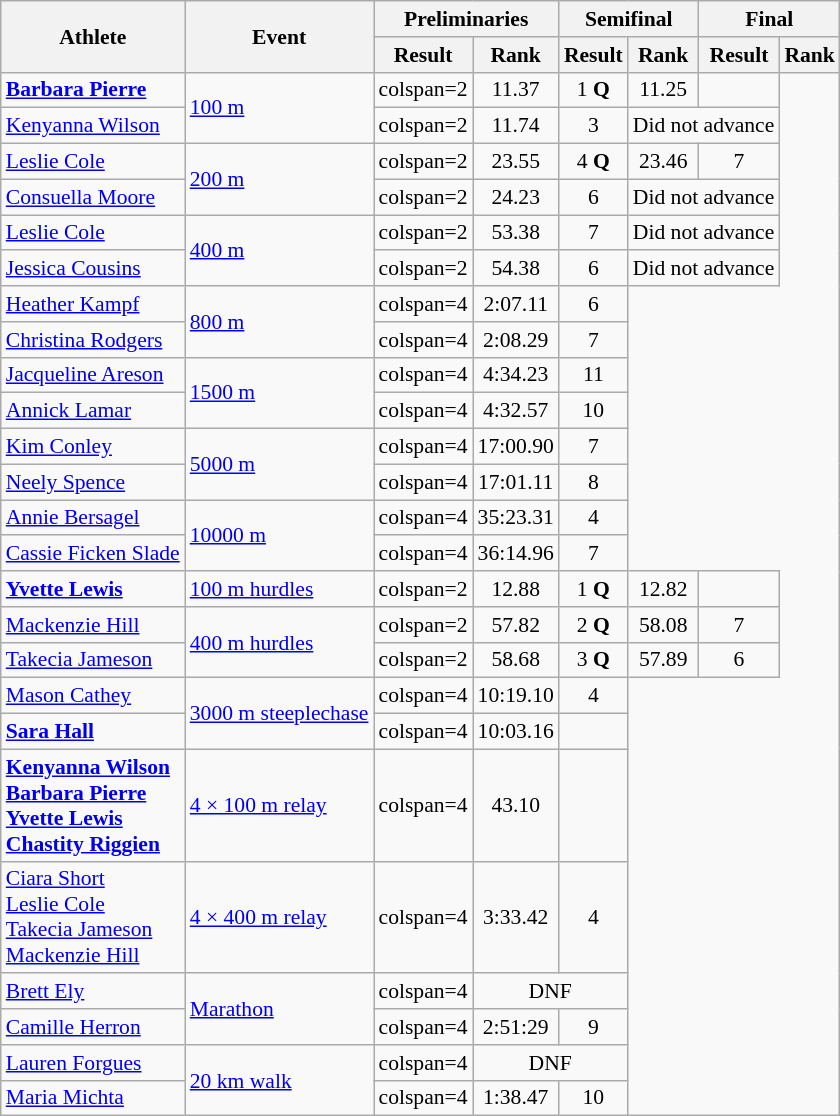<table class="wikitable" style="font-size:90%">
<tr>
<th rowspan=2>Athlete</th>
<th rowspan=2>Event</th>
<th colspan=2>Preliminaries</th>
<th colspan=2>Semifinal</th>
<th colspan=2>Final</th>
</tr>
<tr>
<th>Result</th>
<th>Rank</th>
<th>Result</th>
<th>Rank</th>
<th>Result</th>
<th>Rank</th>
</tr>
<tr align=center>
<td align=left><strong><a href='#'>Barbara Pierre</a></strong></td>
<td align=left rowspan=2><a href='#'>100 m</a></td>
<td>colspan=2 </td>
<td>11.37</td>
<td>1 <strong>Q</strong></td>
<td>11.25</td>
<td></td>
</tr>
<tr align=center>
<td align=left><a href='#'>Kenyanna Wilson</a></td>
<td>colspan=2 </td>
<td>11.74</td>
<td>3</td>
<td colspan=2>Did not advance</td>
</tr>
<tr align=center>
<td align=left><a href='#'>Leslie Cole</a></td>
<td align=left rowspan=2><a href='#'>200 m</a></td>
<td>colspan=2 </td>
<td>23.55</td>
<td>4 <strong>Q</strong></td>
<td>23.46</td>
<td>7</td>
</tr>
<tr align=center>
<td align=left><a href='#'>Consuella Moore</a></td>
<td>colspan=2 </td>
<td>24.23</td>
<td>6</td>
<td colspan=2>Did not advance</td>
</tr>
<tr align=center>
<td align=left><a href='#'>Leslie Cole</a></td>
<td align=left rowspan=2><a href='#'>400 m</a></td>
<td>colspan=2 </td>
<td>53.38</td>
<td>7</td>
<td colspan=2>Did not advance</td>
</tr>
<tr align=center>
<td align=left><a href='#'>Jessica Cousins</a></td>
<td>colspan=2 </td>
<td>54.38</td>
<td>6</td>
<td colspan=2>Did not advance</td>
</tr>
<tr align=center>
<td align=left><a href='#'>Heather Kampf</a></td>
<td align=left rowspan=2><a href='#'>800 m</a></td>
<td>colspan=4 </td>
<td>2:07.11</td>
<td>6</td>
</tr>
<tr align=center>
<td align=left><a href='#'>Christina Rodgers</a></td>
<td>colspan=4 </td>
<td>2:08.29</td>
<td>7</td>
</tr>
<tr align=center>
<td align=left><a href='#'>Jacqueline Areson</a></td>
<td align=left rowspan=2><a href='#'>1500 m</a></td>
<td>colspan=4 </td>
<td>4:34.23</td>
<td>11</td>
</tr>
<tr align=center>
<td align=left><a href='#'>Annick Lamar</a></td>
<td>colspan=4 </td>
<td>4:32.57</td>
<td>10</td>
</tr>
<tr align=center>
<td align=left><a href='#'>Kim Conley</a></td>
<td align=left rowspan=2><a href='#'>5000 m</a></td>
<td>colspan=4 </td>
<td>17:00.90</td>
<td>7</td>
</tr>
<tr align=center>
<td align=left><a href='#'>Neely Spence</a></td>
<td>colspan=4 </td>
<td>17:01.11</td>
<td>8</td>
</tr>
<tr align=center>
<td align=left><a href='#'>Annie Bersagel</a></td>
<td align=left rowspan=2><a href='#'>10000 m</a></td>
<td>colspan=4 </td>
<td>35:23.31</td>
<td>4</td>
</tr>
<tr align=center>
<td align=left><a href='#'>Cassie Ficken Slade</a></td>
<td>colspan=4 </td>
<td>36:14.96</td>
<td>7</td>
</tr>
<tr align=center>
<td align=left><strong><a href='#'>Yvette Lewis</a></strong></td>
<td align=left><a href='#'>100 m hurdles</a></td>
<td>colspan=2 </td>
<td>12.88</td>
<td>1 <strong>Q</strong></td>
<td>12.82</td>
<td></td>
</tr>
<tr align=center>
<td align=left><a href='#'>Mackenzie Hill</a></td>
<td align=left rowspan=2><a href='#'>400 m hurdles</a></td>
<td>colspan=2 </td>
<td>57.82</td>
<td>2 <strong>Q</strong></td>
<td>58.08</td>
<td>7</td>
</tr>
<tr align=center>
<td align=left><a href='#'>Takecia Jameson</a></td>
<td>colspan=2 </td>
<td>58.68</td>
<td>3 <strong>Q</strong></td>
<td>57.89</td>
<td>6</td>
</tr>
<tr align=center>
<td align=left><a href='#'>Mason Cathey</a></td>
<td align=left rowspan=2><a href='#'>3000 m steeplechase</a></td>
<td>colspan=4 </td>
<td>10:19.10</td>
<td>4</td>
</tr>
<tr align=center>
<td align=left><strong><a href='#'>Sara Hall</a></strong></td>
<td>colspan=4 </td>
<td>10:03.16</td>
<td></td>
</tr>
<tr align=center>
<td align=left><strong><a href='#'>Kenyanna Wilson</a><br><a href='#'>Barbara Pierre</a><br><a href='#'>Yvette Lewis</a><br><a href='#'>Chastity Riggien</a></strong></td>
<td align=left><a href='#'>4 × 100 m relay</a></td>
<td>colspan=4 </td>
<td>43.10</td>
<td></td>
</tr>
<tr align=center>
<td align=left><a href='#'>Ciara Short</a><br><a href='#'>Leslie Cole</a><br><a href='#'>Takecia Jameson</a><br><a href='#'>Mackenzie Hill</a></td>
<td align=left><a href='#'>4 × 400 m relay</a></td>
<td>colspan=4 </td>
<td>3:33.42</td>
<td>4</td>
</tr>
<tr align=center>
<td align=left><a href='#'>Brett Ely</a></td>
<td align=left rowspan=2><a href='#'>Marathon</a></td>
<td>colspan=4 </td>
<td colspan=2>DNF</td>
</tr>
<tr align=center>
<td align=left><a href='#'>Camille Herron</a></td>
<td>colspan=4 </td>
<td>2:51:29</td>
<td>9</td>
</tr>
<tr align=center>
<td align=left><a href='#'>Lauren Forgues</a></td>
<td align=left rowspan=2><a href='#'>20 km walk</a></td>
<td>colspan=4 </td>
<td colspan=2>DNF</td>
</tr>
<tr align=center>
<td align=left><a href='#'>Maria Michta</a></td>
<td>colspan=4 </td>
<td>1:38.47</td>
<td>10</td>
</tr>
</table>
